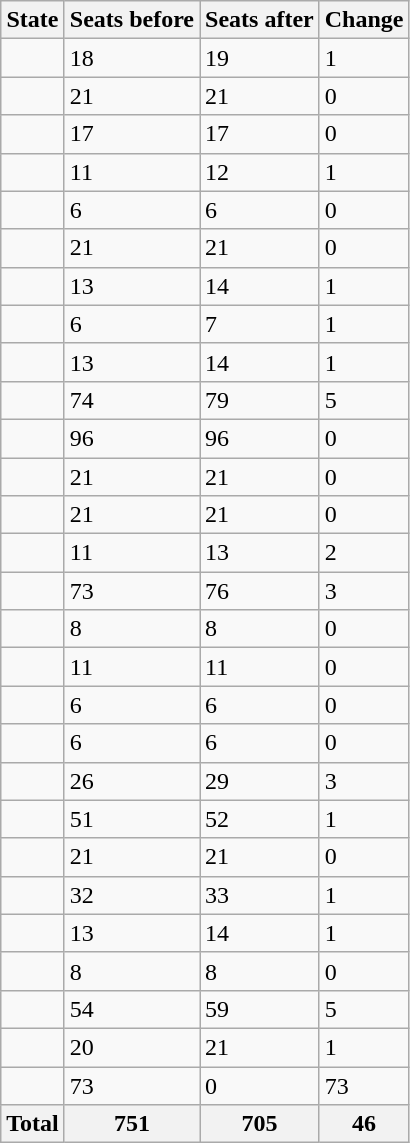<table class="wikitable sortable">
<tr>
<th>State</th>
<th>Seats before</th>
<th>Seats after</th>
<th>Change</th>
</tr>
<tr>
<td></td>
<td>18</td>
<td>19</td>
<td> 1</td>
</tr>
<tr>
<td></td>
<td>21</td>
<td>21</td>
<td> 0</td>
</tr>
<tr>
<td></td>
<td>17</td>
<td>17</td>
<td> 0</td>
</tr>
<tr>
<td></td>
<td>11</td>
<td>12</td>
<td> 1</td>
</tr>
<tr>
<td></td>
<td>6</td>
<td>6</td>
<td> 0</td>
</tr>
<tr>
<td></td>
<td>21</td>
<td>21</td>
<td> 0</td>
</tr>
<tr>
<td></td>
<td>13</td>
<td>14</td>
<td> 1</td>
</tr>
<tr>
<td></td>
<td>6</td>
<td>7</td>
<td> 1</td>
</tr>
<tr>
<td></td>
<td>13</td>
<td>14</td>
<td> 1</td>
</tr>
<tr>
<td></td>
<td>74</td>
<td>79</td>
<td> 5</td>
</tr>
<tr>
<td></td>
<td>96</td>
<td>96</td>
<td> 0</td>
</tr>
<tr>
<td></td>
<td>21</td>
<td>21</td>
<td> 0</td>
</tr>
<tr>
<td></td>
<td>21</td>
<td>21</td>
<td> 0</td>
</tr>
<tr>
<td></td>
<td>11</td>
<td>13</td>
<td> 2</td>
</tr>
<tr>
<td></td>
<td>73</td>
<td>76</td>
<td> 3</td>
</tr>
<tr>
<td></td>
<td>8</td>
<td>8</td>
<td> 0</td>
</tr>
<tr>
<td></td>
<td>11</td>
<td>11</td>
<td> 0</td>
</tr>
<tr>
<td></td>
<td>6</td>
<td>6</td>
<td> 0</td>
</tr>
<tr>
<td></td>
<td>6</td>
<td>6</td>
<td> 0</td>
</tr>
<tr>
<td></td>
<td>26</td>
<td>29</td>
<td> 3</td>
</tr>
<tr>
<td></td>
<td>51</td>
<td>52</td>
<td> 1</td>
</tr>
<tr>
<td></td>
<td>21</td>
<td>21</td>
<td> 0</td>
</tr>
<tr>
<td></td>
<td>32</td>
<td>33</td>
<td> 1</td>
</tr>
<tr>
<td></td>
<td>13</td>
<td>14</td>
<td> 1</td>
</tr>
<tr>
<td></td>
<td>8</td>
<td>8</td>
<td> 0</td>
</tr>
<tr>
<td></td>
<td>54</td>
<td>59</td>
<td> 5</td>
</tr>
<tr>
<td></td>
<td>20</td>
<td>21</td>
<td> 1</td>
</tr>
<tr>
<td></td>
<td>73</td>
<td>0</td>
<td> 73</td>
</tr>
<tr>
<th>Total</th>
<th>751</th>
<th>705</th>
<th> 46</th>
</tr>
</table>
